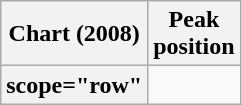<table class="wikitable sortable">
<tr>
<th>Chart (2008)</th>
<th>Peak<br>position</th>
</tr>
<tr>
<th>scope="row"</th>
</tr>
</table>
